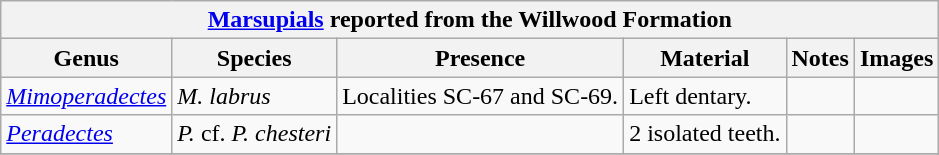<table class="wikitable" align="center">
<tr>
<th colspan="6" align="center"><strong><a href='#'>Marsupials</a> reported from the Willwood Formation</strong></th>
</tr>
<tr>
<th>Genus</th>
<th>Species</th>
<th>Presence</th>
<th><strong>Material</strong></th>
<th>Notes</th>
<th>Images</th>
</tr>
<tr>
<td><em><a href='#'>Mimoperadectes</a></em></td>
<td><em>M. labrus</em></td>
<td>Localities SC-67 and SC-69.</td>
<td>Left dentary.</td>
<td></td>
<td></td>
</tr>
<tr>
<td><em><a href='#'>Peradectes</a></em></td>
<td><em>P.</em> cf. <em>P. chesteri</em></td>
<td></td>
<td>2 isolated teeth.</td>
<td></td>
<td></td>
</tr>
<tr>
</tr>
</table>
